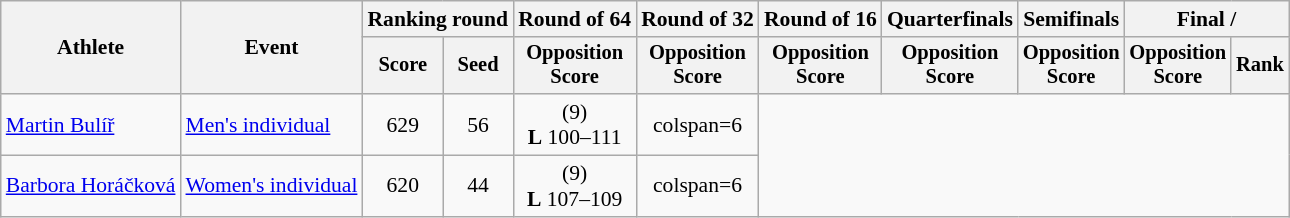<table class="wikitable" style="font-size:90%">
<tr>
<th rowspan="2">Athlete</th>
<th rowspan="2">Event</th>
<th colspan="2">Ranking round</th>
<th>Round of 64</th>
<th>Round of 32</th>
<th>Round of 16</th>
<th>Quarterfinals</th>
<th>Semifinals</th>
<th colspan="2">Final / </th>
</tr>
<tr style="font-size:95%">
<th>Score</th>
<th>Seed</th>
<th>Opposition<br>Score</th>
<th>Opposition<br>Score</th>
<th>Opposition<br>Score</th>
<th>Opposition<br>Score</th>
<th>Opposition<br>Score</th>
<th>Opposition<br>Score</th>
<th>Rank</th>
</tr>
<tr align=center>
<td align=left><a href='#'>Martin Bulíř</a></td>
<td align=left><a href='#'>Men's individual</a></td>
<td>629</td>
<td>56</td>
<td> (9)<br><strong>L</strong> 100–111</td>
<td>colspan=6 </td>
</tr>
<tr align=center>
<td align=left><a href='#'>Barbora Horáčková</a></td>
<td align=left><a href='#'>Women's individual</a></td>
<td>620</td>
<td>44</td>
<td> (9)<br><strong>L</strong> 107–109</td>
<td>colspan=6 </td>
</tr>
</table>
